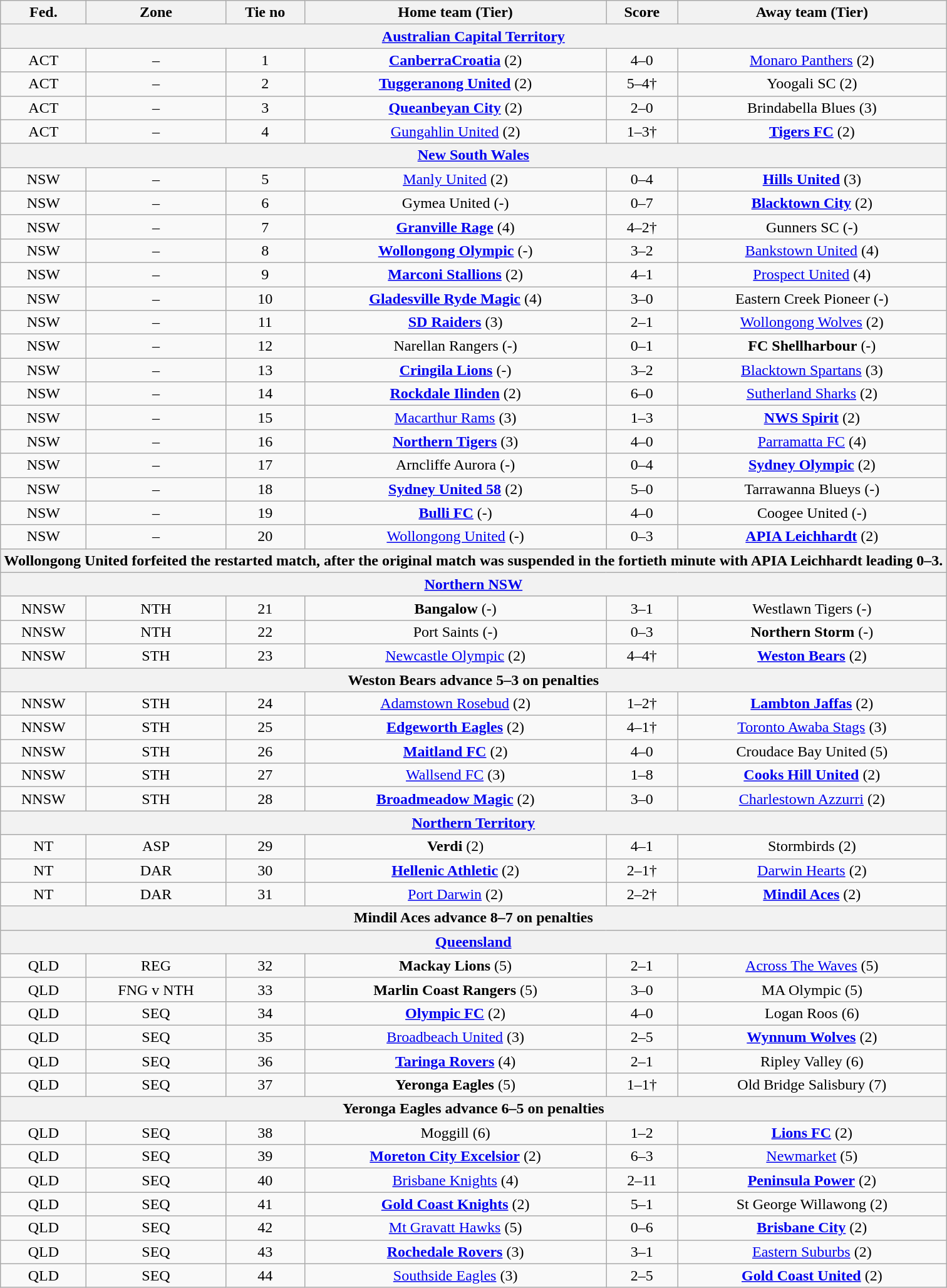<table class="wikitable" style="text-align:center">
<tr>
<th>Fed.</th>
<th>Zone</th>
<th>Tie no</th>
<th>Home team (Tier)</th>
<th>Score</th>
<th>Away team (Tier)</th>
</tr>
<tr>
<th colspan=6><a href='#'>Australian Capital Territory</a></th>
</tr>
<tr>
<td>ACT</td>
<td>–</td>
<td>1</td>
<td><strong><a href='#'>CanberraCroatia</a></strong> (2)</td>
<td>4–0</td>
<td><a href='#'>Monaro Panthers</a> (2)</td>
</tr>
<tr>
<td>ACT</td>
<td>–</td>
<td>2</td>
<td><strong><a href='#'>Tuggeranong United</a></strong> (2)</td>
<td>5–4†</td>
<td>Yoogali SC (2)</td>
</tr>
<tr>
<td>ACT</td>
<td>–</td>
<td>3</td>
<td><strong><a href='#'>Queanbeyan City</a></strong> (2)</td>
<td>2–0</td>
<td>Brindabella Blues (3)</td>
</tr>
<tr>
<td>ACT</td>
<td>–</td>
<td>4</td>
<td><a href='#'>Gungahlin United</a> (2)</td>
<td>1–3†</td>
<td><strong><a href='#'>Tigers FC</a></strong> (2)</td>
</tr>
<tr>
<th colspan=6><a href='#'>New South Wales</a></th>
</tr>
<tr>
<td>NSW</td>
<td>–</td>
<td>5</td>
<td><a href='#'>Manly United</a> (2)</td>
<td>0–4</td>
<td><strong><a href='#'>Hills United</a></strong> (3)</td>
</tr>
<tr>
<td>NSW</td>
<td>–</td>
<td>6</td>
<td>Gymea United (-)</td>
<td>0–7</td>
<td><strong><a href='#'>Blacktown City</a></strong> (2)</td>
</tr>
<tr>
<td>NSW</td>
<td>–</td>
<td>7</td>
<td><strong><a href='#'>Granville Rage</a></strong> (4)</td>
<td>4–2†</td>
<td>Gunners SC (-)</td>
</tr>
<tr>
<td>NSW</td>
<td>–</td>
<td>8</td>
<td><strong><a href='#'>Wollongong Olympic</a></strong> (-)</td>
<td>3–2</td>
<td><a href='#'>Bankstown United</a> (4)</td>
</tr>
<tr>
<td>NSW</td>
<td>–</td>
<td>9</td>
<td><strong><a href='#'>Marconi Stallions</a></strong> (2)</td>
<td>4–1</td>
<td><a href='#'>Prospect United</a> (4)</td>
</tr>
<tr>
<td>NSW</td>
<td>–</td>
<td>10</td>
<td><strong><a href='#'>Gladesville Ryde Magic</a></strong> (4)</td>
<td>3–0</td>
<td>Eastern Creek Pioneer (-)</td>
</tr>
<tr>
<td>NSW</td>
<td>–</td>
<td>11</td>
<td><strong><a href='#'>SD Raiders</a></strong> (3)</td>
<td>2–1</td>
<td><a href='#'>Wollongong Wolves</a> (2)</td>
</tr>
<tr>
<td>NSW</td>
<td>–</td>
<td>12</td>
<td>Narellan Rangers (-)</td>
<td>0–1</td>
<td><strong>FC Shellharbour</strong> (-)</td>
</tr>
<tr>
<td>NSW</td>
<td>–</td>
<td>13</td>
<td><strong><a href='#'>Cringila Lions</a></strong> (-)</td>
<td>3–2</td>
<td><a href='#'>Blacktown Spartans</a> (3)</td>
</tr>
<tr>
<td>NSW</td>
<td>–</td>
<td>14</td>
<td><strong><a href='#'>Rockdale Ilinden</a></strong> (2)</td>
<td>6–0</td>
<td><a href='#'>Sutherland Sharks</a> (2)</td>
</tr>
<tr>
<td>NSW</td>
<td>–</td>
<td>15</td>
<td><a href='#'>Macarthur Rams</a> (3)</td>
<td>1–3</td>
<td><strong><a href='#'>NWS Spirit</a></strong> (2)</td>
</tr>
<tr>
<td>NSW</td>
<td>–</td>
<td>16</td>
<td><strong><a href='#'>Northern Tigers</a></strong> (3)</td>
<td>4–0</td>
<td><a href='#'>Parramatta FC</a> (4)</td>
</tr>
<tr>
<td>NSW</td>
<td>–</td>
<td>17</td>
<td>Arncliffe Aurora (-)</td>
<td>0–4</td>
<td><strong><a href='#'>Sydney Olympic</a></strong> (2)</td>
</tr>
<tr>
<td>NSW</td>
<td>–</td>
<td>18</td>
<td><strong><a href='#'>Sydney United 58</a></strong> (2)</td>
<td>5–0</td>
<td>Tarrawanna Blueys (-)</td>
</tr>
<tr>
<td>NSW</td>
<td>–</td>
<td>19</td>
<td><strong><a href='#'>Bulli FC</a></strong> (-)</td>
<td>4–0</td>
<td>Coogee United (-)</td>
</tr>
<tr>
<td>NSW</td>
<td>–</td>
<td>20</td>
<td><a href='#'>Wollongong United</a> (-)</td>
<td>0–3</td>
<td><strong><a href='#'>APIA Leichhardt</a></strong> (2)</td>
</tr>
<tr>
<th colspan=6>Wollongong United forfeited the restarted match, after the original match was suspended in the fortieth minute with APIA Leichhardt leading 0–3.</th>
</tr>
<tr>
<th colspan=6><a href='#'>Northern NSW</a></th>
</tr>
<tr>
<td>NNSW</td>
<td>NTH</td>
<td>21</td>
<td><strong>Bangalow</strong> (-)</td>
<td>3–1</td>
<td>Westlawn Tigers (-)</td>
</tr>
<tr>
<td>NNSW</td>
<td>NTH</td>
<td>22</td>
<td>Port Saints (-)</td>
<td>0–3</td>
<td><strong>Northern Storm</strong> (-)</td>
</tr>
<tr>
<td>NNSW</td>
<td>STH</td>
<td>23</td>
<td><a href='#'>Newcastle Olympic</a> (2)</td>
<td>4–4†</td>
<td><strong><a href='#'>Weston Bears</a></strong> (2)</td>
</tr>
<tr>
<th colspan=6>Weston Bears advance 5–3 on penalties</th>
</tr>
<tr>
<td>NNSW</td>
<td>STH</td>
<td>24</td>
<td><a href='#'>Adamstown Rosebud</a> (2)</td>
<td>1–2†</td>
<td><strong><a href='#'>Lambton Jaffas</a></strong> (2)</td>
</tr>
<tr>
<td>NNSW</td>
<td>STH</td>
<td>25</td>
<td><strong><a href='#'>Edgeworth Eagles</a></strong> (2)</td>
<td>4–1†</td>
<td><a href='#'>Toronto Awaba Stags</a> (3)</td>
</tr>
<tr>
<td>NNSW</td>
<td>STH</td>
<td>26</td>
<td><strong><a href='#'>Maitland FC</a></strong> (2)</td>
<td>4–0</td>
<td>Croudace Bay United (5)</td>
</tr>
<tr>
<td>NNSW</td>
<td>STH</td>
<td>27</td>
<td><a href='#'>Wallsend FC</a> (3)</td>
<td>1–8</td>
<td><strong><a href='#'>Cooks Hill United</a></strong> (2)</td>
</tr>
<tr>
<td>NNSW</td>
<td>STH</td>
<td>28</td>
<td><strong><a href='#'>Broadmeadow Magic</a></strong> (2)</td>
<td>3–0</td>
<td><a href='#'>Charlestown Azzurri</a> (2)</td>
</tr>
<tr>
<th colspan=6><a href='#'>Northern Territory</a></th>
</tr>
<tr>
<td>NT</td>
<td>ASP</td>
<td>29</td>
<td><strong>Verdi</strong> (2)</td>
<td>4–1</td>
<td>Stormbirds (2)</td>
</tr>
<tr>
<td>NT</td>
<td>DAR</td>
<td>30</td>
<td><strong><a href='#'>Hellenic Athletic</a></strong> (2)</td>
<td>2–1†</td>
<td><a href='#'>Darwin Hearts</a> (2)</td>
</tr>
<tr>
<td>NT</td>
<td>DAR</td>
<td>31</td>
<td><a href='#'>Port Darwin</a> (2)</td>
<td>2–2†</td>
<td><strong><a href='#'>Mindil Aces</a></strong> (2)</td>
</tr>
<tr>
<th colspan=6>Mindil Aces advance 8–7 on penalties</th>
</tr>
<tr>
<th colspan=6><a href='#'>Queensland</a></th>
</tr>
<tr>
<td>QLD</td>
<td>REG</td>
<td>32</td>
<td><strong>Mackay Lions</strong> (5)</td>
<td>2–1</td>
<td><a href='#'>Across The Waves</a> (5)</td>
</tr>
<tr>
<td>QLD</td>
<td>FNG v NTH</td>
<td>33</td>
<td><strong>Marlin Coast Rangers</strong> (5)</td>
<td>3–0</td>
<td>MA Olympic (5)</td>
</tr>
<tr>
<td>QLD</td>
<td>SEQ</td>
<td>34</td>
<td><strong><a href='#'>Olympic FC</a></strong> (2)</td>
<td>4–0</td>
<td>Logan Roos (6)</td>
</tr>
<tr>
<td>QLD</td>
<td>SEQ</td>
<td>35</td>
<td><a href='#'>Broadbeach United</a> (3)</td>
<td>2–5</td>
<td><strong><a href='#'>Wynnum Wolves</a></strong> (2)</td>
</tr>
<tr>
<td>QLD</td>
<td>SEQ</td>
<td>36</td>
<td><strong><a href='#'>Taringa Rovers</a></strong> (4)</td>
<td>2–1</td>
<td>Ripley Valley (6)</td>
</tr>
<tr>
<td>QLD</td>
<td>SEQ</td>
<td>37</td>
<td><strong>Yeronga Eagles</strong> (5)</td>
<td>1–1†</td>
<td>Old Bridge Salisbury (7)</td>
</tr>
<tr>
<th colspan=6>Yeronga Eagles advance 6–5 on penalties</th>
</tr>
<tr>
<td>QLD</td>
<td>SEQ</td>
<td>38</td>
<td>Moggill (6)</td>
<td>1–2</td>
<td><strong><a href='#'>Lions FC</a></strong> (2)</td>
</tr>
<tr>
<td>QLD</td>
<td>SEQ</td>
<td>39</td>
<td><strong><a href='#'>Moreton City Excelsior</a></strong> (2)</td>
<td>6–3</td>
<td><a href='#'>Newmarket</a> (5)</td>
</tr>
<tr>
<td>QLD</td>
<td>SEQ</td>
<td>40</td>
<td><a href='#'>Brisbane Knights</a> (4)</td>
<td>2–11</td>
<td><strong><a href='#'>Peninsula Power</a></strong> (2)</td>
</tr>
<tr>
<td>QLD</td>
<td>SEQ</td>
<td>41</td>
<td><strong><a href='#'>Gold Coast Knights</a></strong> (2)</td>
<td>5–1</td>
<td>St George Willawong (2)</td>
</tr>
<tr>
<td>QLD</td>
<td>SEQ</td>
<td>42</td>
<td><a href='#'>Mt Gravatt Hawks</a> (5)</td>
<td>0–6</td>
<td><strong><a href='#'>Brisbane City</a></strong> (2)</td>
</tr>
<tr>
<td>QLD</td>
<td>SEQ</td>
<td>43</td>
<td><strong><a href='#'>Rochedale Rovers</a></strong> (3)</td>
<td>3–1</td>
<td><a href='#'>Eastern Suburbs</a> (2)</td>
</tr>
<tr>
<td>QLD</td>
<td>SEQ</td>
<td>44</td>
<td><a href='#'>Southside Eagles</a> (3)</td>
<td>2–5</td>
<td><strong><a href='#'>Gold Coast United</a></strong> (2)</td>
</tr>
</table>
